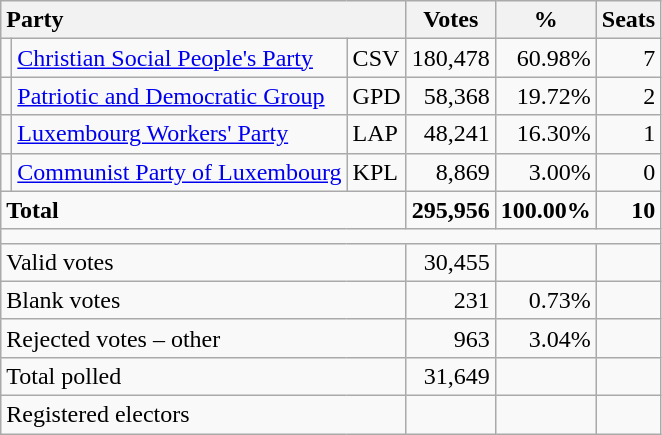<table class="wikitable" border="1" style="text-align:right;">
<tr>
<th style="text-align:left;" valign=bottom colspan=3>Party</th>
<th align=center valign=bottom width="50">Votes</th>
<th align=center valign=bottom width="50">%</th>
<th align=center>Seats</th>
</tr>
<tr>
<td></td>
<td align=left><a href='#'>Christian Social People's Party</a></td>
<td align=left>CSV</td>
<td>180,478</td>
<td>60.98%</td>
<td>7</td>
</tr>
<tr>
<td></td>
<td align=left><a href='#'>Patriotic and Democratic Group</a></td>
<td align=left>GPD</td>
<td>58,368</td>
<td>19.72%</td>
<td>2</td>
</tr>
<tr>
<td></td>
<td align=left><a href='#'>Luxembourg Workers' Party</a></td>
<td align=left>LAP</td>
<td>48,241</td>
<td>16.30%</td>
<td>1</td>
</tr>
<tr>
<td></td>
<td align=left><a href='#'>Communist Party of Luxembourg</a></td>
<td align=left>KPL</td>
<td>8,869</td>
<td>3.00%</td>
<td>0</td>
</tr>
<tr style="font-weight:bold">
<td align=left colspan=3>Total</td>
<td>295,956</td>
<td>100.00%</td>
<td>10</td>
</tr>
<tr>
<td colspan=6 height="2"></td>
</tr>
<tr>
<td align=left colspan=3>Valid votes</td>
<td>30,455</td>
<td></td>
<td></td>
</tr>
<tr>
<td align=left colspan=3>Blank votes</td>
<td>231</td>
<td>0.73%</td>
<td></td>
</tr>
<tr>
<td align=left colspan=3>Rejected votes – other</td>
<td>963</td>
<td>3.04%</td>
<td></td>
</tr>
<tr>
<td align=left colspan=3>Total polled</td>
<td>31,649</td>
<td></td>
<td></td>
</tr>
<tr>
<td align=left colspan=3>Registered electors</td>
<td></td>
<td></td>
<td></td>
</tr>
</table>
